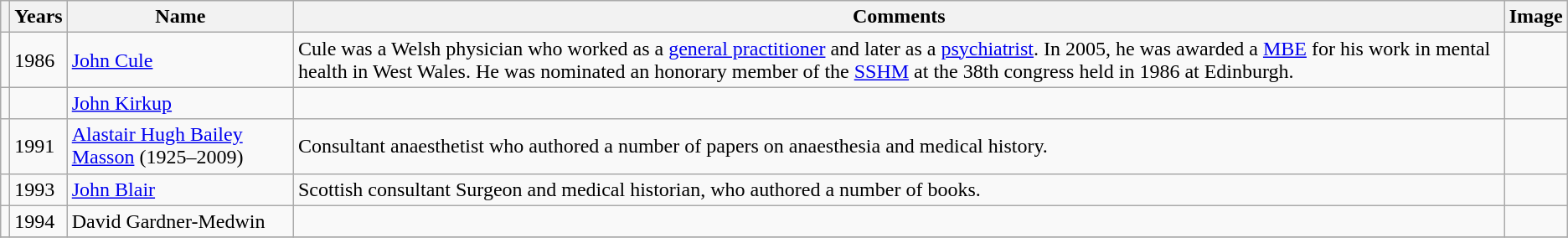<table class="wikitable">
<tr>
<th></th>
<th>Years</th>
<th>Name</th>
<th>Comments</th>
<th>Image</th>
</tr>
<tr>
<td></td>
<td>1986</td>
<td><a href='#'>John Cule</a></td>
<td>Cule was a Welsh physician who worked as a <a href='#'>general practitioner</a> and later as a <a href='#'>psychiatrist</a>. In 2005, he was awarded a <a href='#'>MBE</a> for his work in mental health in West Wales. He was nominated an honorary member of the <a href='#'>SSHM</a> at the 38th congress held in 1986 at Edinburgh.</td>
<td></td>
</tr>
<tr>
<td></td>
<td></td>
<td><a href='#'>John Kirkup</a></td>
<td></td>
<td></td>
</tr>
<tr>
<td></td>
<td>1991</td>
<td><a href='#'>Alastair Hugh Bailey Masson</a> (1925–2009)</td>
<td>Consultant anaesthetist who authored a number of papers on anaesthesia and medical history.</td>
<td></td>
</tr>
<tr>
<td></td>
<td>1993</td>
<td><a href='#'>John Blair</a></td>
<td>Scottish consultant Surgeon and medical historian, who authored a number of books.</td>
<td></td>
</tr>
<tr>
<td></td>
<td>1994</td>
<td>David Gardner-Medwin</td>
<td></td>
<td></td>
</tr>
<tr>
</tr>
</table>
